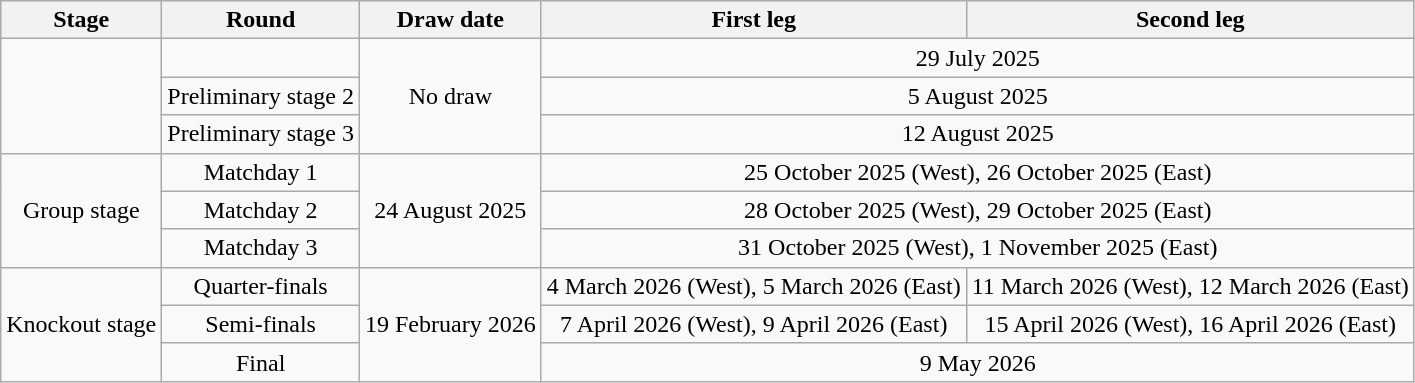<table class="wikitable" style="text-align:center">
<tr>
<th>Stage</th>
<th>Round</th>
<th>Draw date</th>
<th>First leg</th>
<th>Second leg</th>
</tr>
<tr>
<td rowspan=3></td>
<td></td>
<td rowspan=3>No draw</td>
<td colspan=2>29 July 2025</td>
</tr>
<tr>
<td>Preliminary stage 2</td>
<td colspan=2>5 August 2025</td>
</tr>
<tr>
<td>Preliminary stage 3</td>
<td colspan=2>12 August 2025</td>
</tr>
<tr>
<td rowspan=3>Group stage</td>
<td>Matchday 1</td>
<td rowspan="3">24 August 2025</td>
<td colspan=2>25 October 2025 (West), 26 October 2025 (East)</td>
</tr>
<tr>
<td>Matchday 2</td>
<td colspan=2>28 October 2025 (West), 29 October 2025 (East)</td>
</tr>
<tr>
<td>Matchday 3</td>
<td colspan=2>31 October 2025 (West), 1 November 2025 (East)</td>
</tr>
<tr>
<td rowspan=3>Knockout stage</td>
<td>Quarter-finals</td>
<td rowspan="3">19 February 2026</td>
<td>4 March 2026 (West), 5 March 2026 (East)</td>
<td>11 March 2026 (West), 12 March 2026 (East)</td>
</tr>
<tr>
<td>Semi-finals</td>
<td>7 April 2026 (West), 9 April 2026 (East)</td>
<td>15 April 2026 (West), 16 April 2026 (East)</td>
</tr>
<tr>
<td>Final</td>
<td colspan=2>9 May 2026</td>
</tr>
</table>
